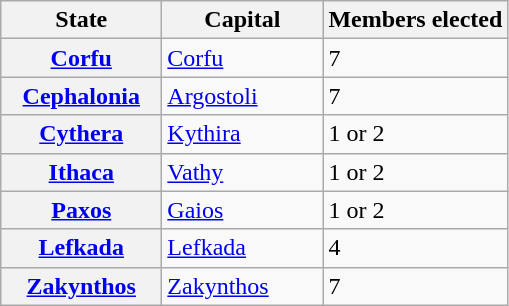<table class="wikitable">
<tr>
<th width=100>State</th>
<th width=100>Capital</th>
<th>Members elected</th>
</tr>
<tr>
<th><a href='#'>Corfu</a></th>
<td><a href='#'>Corfu</a></td>
<td>7</td>
</tr>
<tr>
<th><a href='#'>Cephalonia</a></th>
<td><a href='#'>Argostoli</a></td>
<td>7</td>
</tr>
<tr>
<th><a href='#'>Cythera</a></th>
<td><a href='#'>Kythira</a></td>
<td>1 or 2</td>
</tr>
<tr>
<th><a href='#'>Ithaca</a></th>
<td><a href='#'>Vathy</a></td>
<td>1 or 2</td>
</tr>
<tr>
<th><a href='#'>Paxos</a></th>
<td><a href='#'>Gaios</a></td>
<td>1 or 2</td>
</tr>
<tr>
<th><a href='#'>Lefkada</a></th>
<td><a href='#'>Lefkada</a></td>
<td>4</td>
</tr>
<tr>
<th><a href='#'>Zakynthos</a></th>
<td><a href='#'>Zakynthos</a></td>
<td>7</td>
</tr>
</table>
